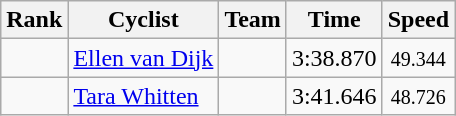<table class="wikitable sortable" style="text-align:center;">
<tr>
<th>Rank</th>
<th class="unsortable">Cyclist</th>
<th>Team</th>
<th>Time</th>
<th>Speed</th>
</tr>
<tr>
<td></td>
<td align="left"><a href='#'>Ellen van Dijk</a></td>
<td align="left"></td>
<td>3:38.870</td>
<td><small>49.344</small></td>
</tr>
<tr>
<td></td>
<td align="left"><a href='#'>Tara Whitten</a></td>
<td align="left"></td>
<td>3:41.646</td>
<td><small>48.726</small></td>
</tr>
</table>
